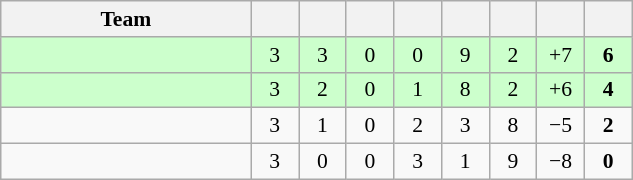<table class="wikitable" style="text-align: center; font-size:90% ">
<tr>
<th width=160>Team</th>
<th width=25></th>
<th width=25></th>
<th width=25></th>
<th width=25></th>
<th width=25></th>
<th width=25></th>
<th width=25></th>
<th width=25></th>
</tr>
<tr bgcolor=ccffcc>
<td align=left></td>
<td>3</td>
<td>3</td>
<td>0</td>
<td>0</td>
<td>9</td>
<td>2</td>
<td>+7</td>
<td><strong>6</strong></td>
</tr>
<tr bgcolor=ccffcc>
<td align=left></td>
<td>3</td>
<td>2</td>
<td>0</td>
<td>1</td>
<td>8</td>
<td>2</td>
<td>+6</td>
<td><strong>4</strong></td>
</tr>
<tr>
<td align=left></td>
<td>3</td>
<td>1</td>
<td>0</td>
<td>2</td>
<td>3</td>
<td>8</td>
<td>−5</td>
<td><strong>2</strong></td>
</tr>
<tr>
<td align=left></td>
<td>3</td>
<td>0</td>
<td>0</td>
<td>3</td>
<td>1</td>
<td>9</td>
<td>−8</td>
<td><strong>0</strong></td>
</tr>
</table>
